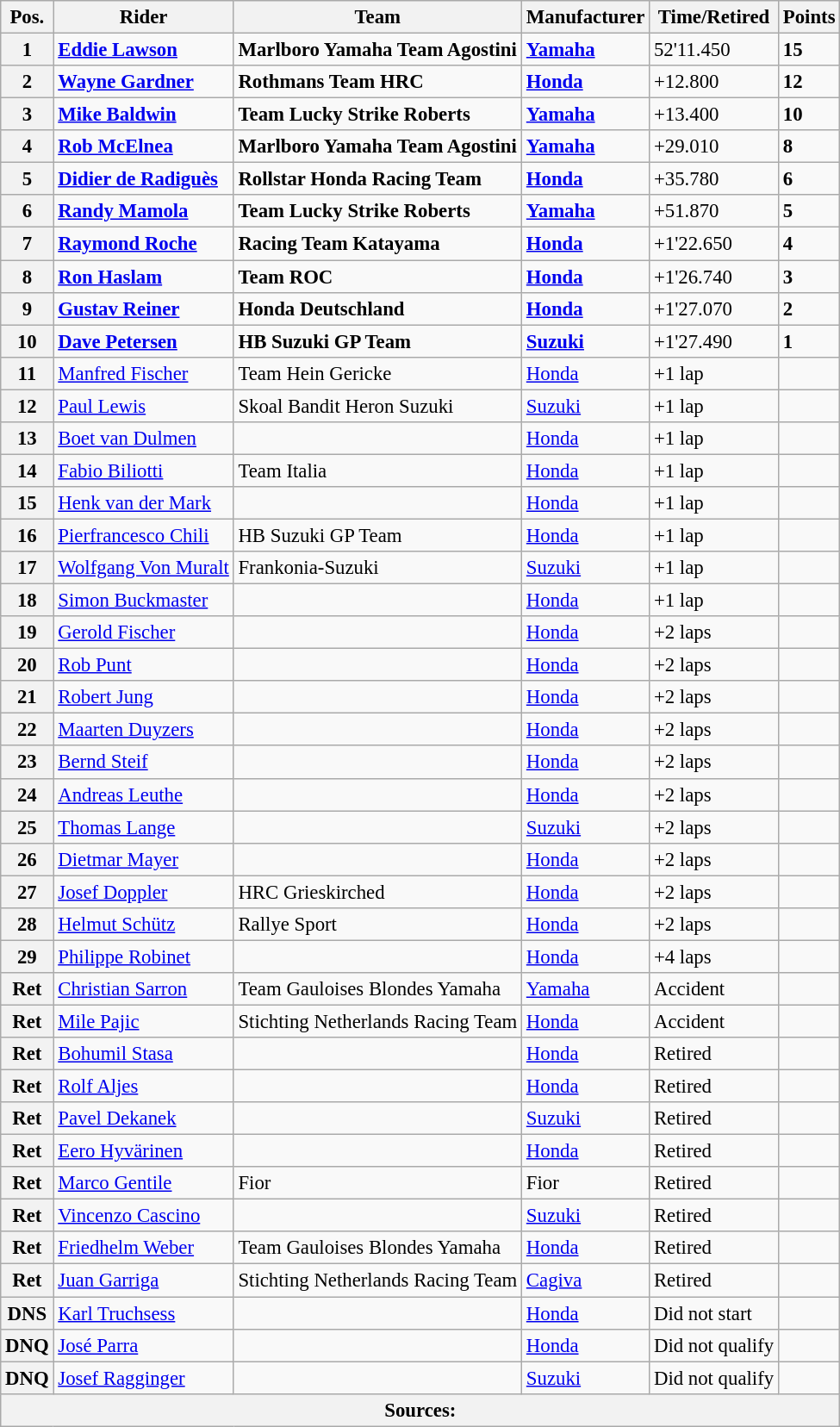<table class="wikitable" style="font-size: 95%;">
<tr>
<th>Pos.</th>
<th>Rider</th>
<th>Team</th>
<th>Manufacturer</th>
<th>Time/Retired</th>
<th>Points</th>
</tr>
<tr>
<th>1</th>
<td> <strong><a href='#'>Eddie Lawson</a></strong></td>
<td><strong>Marlboro Yamaha Team Agostini</strong></td>
<td><strong><a href='#'>Yamaha</a></strong></td>
<td>52'11.450</td>
<td><strong>15</strong></td>
</tr>
<tr>
<th>2</th>
<td> <strong><a href='#'>Wayne Gardner</a></strong></td>
<td><strong>Rothmans Team HRC</strong></td>
<td><strong><a href='#'>Honda</a></strong></td>
<td>+12.800</td>
<td><strong>12</strong></td>
</tr>
<tr>
<th>3</th>
<td> <strong><a href='#'>Mike Baldwin</a></strong></td>
<td><strong>Team Lucky Strike Roberts</strong></td>
<td><strong><a href='#'>Yamaha</a></strong></td>
<td>+13.400</td>
<td><strong>10</strong></td>
</tr>
<tr>
<th>4</th>
<td> <strong><a href='#'>Rob McElnea</a></strong></td>
<td><strong>Marlboro Yamaha Team Agostini</strong></td>
<td><strong><a href='#'>Yamaha</a></strong></td>
<td>+29.010</td>
<td><strong>8</strong></td>
</tr>
<tr>
<th>5</th>
<td> <strong><a href='#'>Didier de Radiguès</a></strong></td>
<td><strong>Rollstar Honda Racing Team</strong></td>
<td><strong><a href='#'>Honda</a></strong></td>
<td>+35.780</td>
<td><strong>6</strong></td>
</tr>
<tr>
<th>6</th>
<td> <strong><a href='#'>Randy Mamola</a></strong></td>
<td><strong>Team Lucky Strike Roberts</strong></td>
<td><strong><a href='#'>Yamaha</a></strong></td>
<td>+51.870</td>
<td><strong>5</strong></td>
</tr>
<tr>
<th>7</th>
<td> <strong><a href='#'>Raymond Roche</a></strong></td>
<td><strong>Racing Team Katayama</strong></td>
<td><strong><a href='#'>Honda</a></strong></td>
<td>+1'22.650</td>
<td><strong>4</strong></td>
</tr>
<tr>
<th>8</th>
<td> <strong><a href='#'>Ron Haslam</a></strong></td>
<td><strong>Team ROC</strong></td>
<td><strong><a href='#'>Honda</a></strong></td>
<td>+1'26.740</td>
<td><strong>3</strong></td>
</tr>
<tr>
<th>9</th>
<td> <strong><a href='#'>Gustav Reiner</a></strong></td>
<td><strong>Honda Deutschland</strong></td>
<td><strong><a href='#'>Honda</a></strong></td>
<td>+1'27.070</td>
<td><strong>2</strong></td>
</tr>
<tr>
<th>10</th>
<td> <strong><a href='#'>Dave Petersen</a></strong></td>
<td><strong>HB Suzuki GP Team</strong></td>
<td><strong><a href='#'>Suzuki</a></strong></td>
<td>+1'27.490</td>
<td><strong>1</strong></td>
</tr>
<tr>
<th>11</th>
<td> <a href='#'>Manfred Fischer</a></td>
<td>Team Hein Gericke</td>
<td><a href='#'>Honda</a></td>
<td>+1 lap</td>
<td></td>
</tr>
<tr>
<th>12</th>
<td> <a href='#'>Paul Lewis</a></td>
<td>Skoal Bandit Heron Suzuki</td>
<td><a href='#'>Suzuki</a></td>
<td>+1 lap</td>
<td></td>
</tr>
<tr>
<th>13</th>
<td> <a href='#'>Boet van Dulmen</a></td>
<td></td>
<td><a href='#'>Honda</a></td>
<td>+1 lap</td>
<td></td>
</tr>
<tr>
<th>14</th>
<td> <a href='#'>Fabio Biliotti</a></td>
<td>Team Italia</td>
<td><a href='#'>Honda</a></td>
<td>+1 lap</td>
<td></td>
</tr>
<tr>
<th>15</th>
<td> <a href='#'>Henk van der Mark</a></td>
<td></td>
<td><a href='#'>Honda</a></td>
<td>+1 lap</td>
<td></td>
</tr>
<tr>
<th>16</th>
<td> <a href='#'>Pierfrancesco Chili</a></td>
<td>HB Suzuki GP Team</td>
<td><a href='#'>Honda</a></td>
<td>+1 lap</td>
<td></td>
</tr>
<tr>
<th>17</th>
<td> <a href='#'>Wolfgang Von Muralt</a></td>
<td>Frankonia-Suzuki</td>
<td><a href='#'>Suzuki</a></td>
<td>+1 lap</td>
<td></td>
</tr>
<tr>
<th>18</th>
<td> <a href='#'>Simon Buckmaster</a></td>
<td></td>
<td><a href='#'>Honda</a></td>
<td>+1 lap</td>
<td></td>
</tr>
<tr>
<th>19</th>
<td> <a href='#'>Gerold Fischer</a></td>
<td></td>
<td><a href='#'>Honda</a></td>
<td>+2 laps</td>
<td></td>
</tr>
<tr>
<th>20</th>
<td> <a href='#'>Rob Punt</a></td>
<td></td>
<td><a href='#'>Honda</a></td>
<td>+2 laps</td>
<td></td>
</tr>
<tr>
<th>21</th>
<td> <a href='#'>Robert Jung</a></td>
<td></td>
<td><a href='#'>Honda</a></td>
<td>+2 laps</td>
<td></td>
</tr>
<tr>
<th>22</th>
<td> <a href='#'>Maarten Duyzers</a></td>
<td></td>
<td><a href='#'>Honda</a></td>
<td>+2 laps</td>
<td></td>
</tr>
<tr>
<th>23</th>
<td> <a href='#'>Bernd Steif</a></td>
<td></td>
<td><a href='#'>Honda</a></td>
<td>+2 laps</td>
<td></td>
</tr>
<tr>
<th>24</th>
<td> <a href='#'>Andreas Leuthe</a></td>
<td></td>
<td><a href='#'>Honda</a></td>
<td>+2 laps</td>
<td></td>
</tr>
<tr>
<th>25</th>
<td> <a href='#'>Thomas Lange</a></td>
<td></td>
<td><a href='#'>Suzuki</a></td>
<td>+2 laps</td>
<td></td>
</tr>
<tr>
<th>26</th>
<td> <a href='#'>Dietmar Mayer</a></td>
<td></td>
<td><a href='#'>Honda</a></td>
<td>+2 laps</td>
<td></td>
</tr>
<tr>
<th>27</th>
<td> <a href='#'>Josef Doppler</a></td>
<td>HRC Grieskirched</td>
<td><a href='#'>Honda</a></td>
<td>+2 laps</td>
<td></td>
</tr>
<tr>
<th>28</th>
<td> <a href='#'>Helmut Schütz</a></td>
<td>Rallye Sport</td>
<td><a href='#'>Honda</a></td>
<td>+2 laps</td>
<td></td>
</tr>
<tr>
<th>29</th>
<td> <a href='#'>Philippe Robinet</a></td>
<td></td>
<td><a href='#'>Honda</a></td>
<td>+4 laps</td>
<td></td>
</tr>
<tr>
<th>Ret</th>
<td> <a href='#'>Christian Sarron</a></td>
<td>Team Gauloises Blondes Yamaha</td>
<td><a href='#'>Yamaha</a></td>
<td>Accident</td>
<td></td>
</tr>
<tr>
<th>Ret</th>
<td> <a href='#'>Mile Pajic</a></td>
<td>Stichting Netherlands Racing Team</td>
<td><a href='#'>Honda</a></td>
<td>Accident</td>
<td></td>
</tr>
<tr>
<th>Ret</th>
<td> <a href='#'>Bohumil Stasa</a></td>
<td></td>
<td><a href='#'>Honda</a></td>
<td>Retired</td>
<td></td>
</tr>
<tr>
<th>Ret</th>
<td> <a href='#'>Rolf Aljes</a></td>
<td></td>
<td><a href='#'>Honda</a></td>
<td>Retired</td>
<td></td>
</tr>
<tr>
<th>Ret</th>
<td> <a href='#'>Pavel Dekanek</a></td>
<td></td>
<td><a href='#'>Suzuki</a></td>
<td>Retired</td>
<td></td>
</tr>
<tr>
<th>Ret</th>
<td> <a href='#'>Eero Hyvärinen</a></td>
<td></td>
<td><a href='#'>Honda</a></td>
<td>Retired</td>
<td></td>
</tr>
<tr>
<th>Ret</th>
<td> <a href='#'>Marco Gentile</a></td>
<td>Fior</td>
<td>Fior</td>
<td>Retired</td>
<td></td>
</tr>
<tr>
<th>Ret</th>
<td> <a href='#'>Vincenzo Cascino</a></td>
<td></td>
<td><a href='#'>Suzuki</a></td>
<td>Retired</td>
<td></td>
</tr>
<tr>
<th>Ret</th>
<td> <a href='#'>Friedhelm Weber</a></td>
<td>Team Gauloises Blondes Yamaha</td>
<td><a href='#'>Honda</a></td>
<td>Retired</td>
<td></td>
</tr>
<tr>
<th>Ret</th>
<td> <a href='#'>Juan Garriga</a></td>
<td>Stichting Netherlands Racing Team</td>
<td><a href='#'>Cagiva</a></td>
<td>Retired</td>
<td></td>
</tr>
<tr>
<th>DNS</th>
<td> <a href='#'>Karl Truchsess</a></td>
<td></td>
<td><a href='#'>Honda</a></td>
<td>Did not start</td>
<td></td>
</tr>
<tr>
<th>DNQ</th>
<td> <a href='#'>José Parra</a></td>
<td></td>
<td><a href='#'>Honda</a></td>
<td>Did not qualify</td>
<td></td>
</tr>
<tr>
<th>DNQ</th>
<td> <a href='#'>Josef Ragginger</a></td>
<td></td>
<td><a href='#'>Suzuki</a></td>
<td>Did not qualify</td>
<td></td>
</tr>
<tr>
<th colspan=8>Sources:</th>
</tr>
</table>
